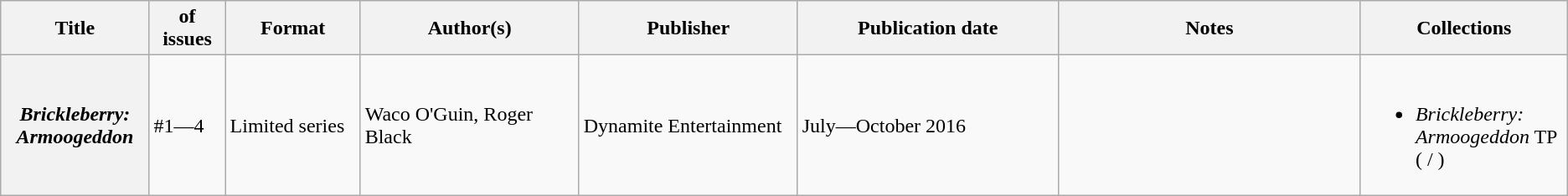<table class="wikitable">
<tr>
<th>Title</th>
<th style="width:40pt"> of issues</th>
<th style="width:75pt">Format</th>
<th style="width:125pt">Author(s)</th>
<th style="width:125pt">Publisher</th>
<th style="width:150pt">Publication date</th>
<th style="width:175pt">Notes</th>
<th>Collections</th>
</tr>
<tr>
<th><em>Brickleberry: Armoogeddon</em></th>
<td>#1—4</td>
<td>Limited series</td>
<td>Waco O'Guin, Roger Black</td>
<td>Dynamite Entertainment</td>
<td>July—October 2016</td>
<td></td>
<td><br><ul><li><em>Brickleberry: Armoogeddon</em> TP ( / )</li></ul></td>
</tr>
</table>
